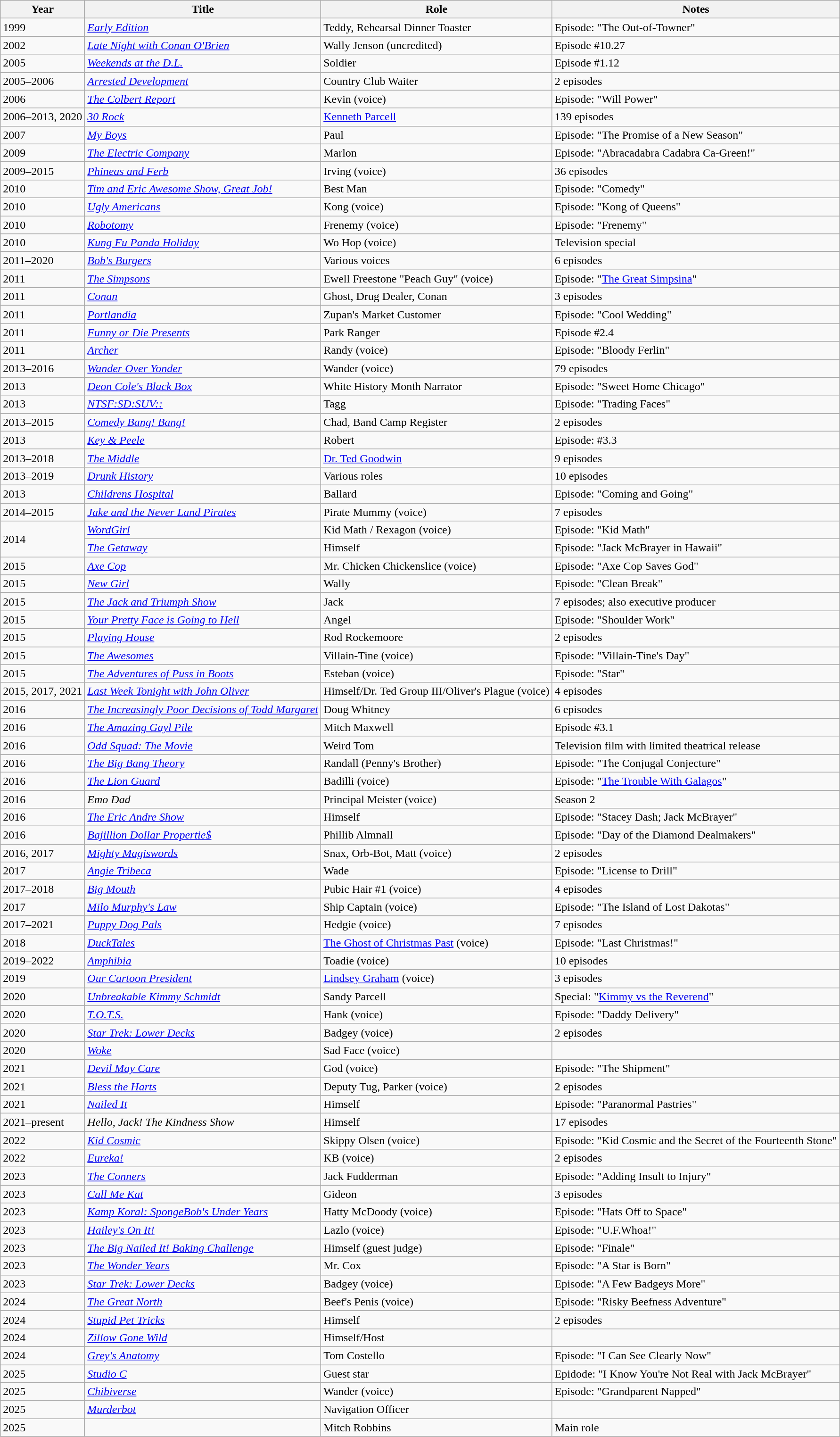<table class="wikitable sortable">
<tr>
<th>Year</th>
<th>Title</th>
<th>Role</th>
<th>Notes</th>
</tr>
<tr>
<td>1999</td>
<td><em><a href='#'>Early Edition</a></em></td>
<td>Teddy, Rehearsal Dinner Toaster</td>
<td>Episode: "The Out-of-Towner"</td>
</tr>
<tr>
<td>2002</td>
<td><em><a href='#'>Late Night with Conan O'Brien</a></em></td>
<td>Wally Jenson (uncredited)</td>
<td>Episode #10.27</td>
</tr>
<tr>
<td>2005</td>
<td><em><a href='#'>Weekends at the D.L.</a></em></td>
<td>Soldier</td>
<td>Episode #1.12</td>
</tr>
<tr>
<td>2005–2006</td>
<td><em><a href='#'>Arrested Development</a></em></td>
<td>Country Club Waiter</td>
<td>2 episodes</td>
</tr>
<tr>
<td>2006</td>
<td><em><a href='#'>The Colbert Report</a></em></td>
<td>Kevin (voice)</td>
<td>Episode: "Will Power"</td>
</tr>
<tr>
<td>2006–2013, 2020</td>
<td><em><a href='#'>30 Rock</a></em></td>
<td><a href='#'>Kenneth Parcell</a></td>
<td>139 episodes</td>
</tr>
<tr>
<td>2007</td>
<td><em><a href='#'>My Boys</a></em></td>
<td>Paul</td>
<td>Episode: "The Promise of a New Season"</td>
</tr>
<tr>
<td>2009</td>
<td><em><a href='#'>The Electric Company</a></em></td>
<td>Marlon</td>
<td>Episode: "Abracadabra Cadabra Ca-Green!"</td>
</tr>
<tr>
<td>2009–2015</td>
<td><em><a href='#'>Phineas and Ferb</a></em></td>
<td>Irving (voice)</td>
<td>36 episodes</td>
</tr>
<tr>
<td>2010</td>
<td><em><a href='#'>Tim and Eric Awesome Show, Great Job!</a></em></td>
<td>Best Man</td>
<td>Episode: "Comedy"</td>
</tr>
<tr>
<td>2010</td>
<td><em><a href='#'>Ugly Americans</a></em></td>
<td>Kong (voice)</td>
<td>Episode: "Kong of Queens"</td>
</tr>
<tr>
<td>2010</td>
<td><em><a href='#'>Robotomy</a></em></td>
<td>Frenemy (voice)</td>
<td>Episode: "Frenemy"</td>
</tr>
<tr>
<td>2010</td>
<td><em><a href='#'>Kung Fu Panda Holiday</a></em></td>
<td>Wo Hop (voice)</td>
<td>Television special</td>
</tr>
<tr>
<td>2011–2020</td>
<td><em><a href='#'>Bob's Burgers</a></em></td>
<td>Various voices</td>
<td>6 episodes</td>
</tr>
<tr>
<td>2011</td>
<td><em><a href='#'>The Simpsons</a></em></td>
<td>Ewell Freestone "Peach Guy" (voice)</td>
<td>Episode: "<a href='#'>The Great Simpsina</a>"</td>
</tr>
<tr>
<td>2011</td>
<td><em><a href='#'>Conan</a></em></td>
<td>Ghost, Drug Dealer, Conan</td>
<td>3 episodes</td>
</tr>
<tr>
<td>2011</td>
<td><em><a href='#'>Portlandia</a></em></td>
<td>Zupan's Market Customer</td>
<td>Episode: "Cool Wedding"</td>
</tr>
<tr>
<td>2011</td>
<td><em><a href='#'>Funny or Die Presents</a></em></td>
<td>Park Ranger</td>
<td>Episode #2.4</td>
</tr>
<tr>
<td>2011</td>
<td><em><a href='#'>Archer</a></em></td>
<td>Randy (voice)</td>
<td>Episode: "Bloody Ferlin"</td>
</tr>
<tr>
<td>2013–2016</td>
<td><em><a href='#'>Wander Over Yonder</a></em></td>
<td>Wander (voice)</td>
<td>79 episodes</td>
</tr>
<tr>
<td>2013</td>
<td><em><a href='#'>Deon Cole's Black Box</a></em></td>
<td>White History Month Narrator</td>
<td>Episode: "Sweet Home Chicago"</td>
</tr>
<tr>
<td>2013</td>
<td><em><a href='#'>NTSF:SD:SUV::</a></em></td>
<td>Tagg</td>
<td>Episode: "Trading Faces"</td>
</tr>
<tr>
<td>2013–2015</td>
<td><em><a href='#'>Comedy Bang! Bang!</a></em></td>
<td>Chad, Band Camp Register</td>
<td>2 episodes</td>
</tr>
<tr>
<td>2013</td>
<td><em><a href='#'>Key & Peele</a></em></td>
<td>Robert</td>
<td>Episode: #3.3</td>
</tr>
<tr>
<td>2013–2018</td>
<td><em><a href='#'>The Middle</a></em></td>
<td><a href='#'>Dr. Ted Goodwin</a></td>
<td>9 episodes</td>
</tr>
<tr>
<td>2013–2019</td>
<td><em><a href='#'>Drunk History</a></em></td>
<td>Various roles</td>
<td>10 episodes</td>
</tr>
<tr>
<td>2013</td>
<td><em><a href='#'>Childrens Hospital</a></em></td>
<td>Ballard</td>
<td>Episode: "Coming and Going"</td>
</tr>
<tr>
<td>2014–2015</td>
<td><em><a href='#'>Jake and the Never Land Pirates</a></em></td>
<td>Pirate Mummy (voice)</td>
<td>7 episodes</td>
</tr>
<tr>
<td rowspan="2">2014</td>
<td><em><a href='#'>WordGirl</a></em></td>
<td>Kid Math / Rexagon (voice)</td>
<td>Episode: "Kid Math"</td>
</tr>
<tr>
<td><em><a href='#'>The Getaway</a></em></td>
<td>Himself</td>
<td>Episode: "Jack McBrayer in Hawaii"</td>
</tr>
<tr>
<td>2015</td>
<td><em><a href='#'>Axe Cop</a></em></td>
<td>Mr. Chicken Chickenslice (voice)</td>
<td>Episode: "Axe Cop Saves God"</td>
</tr>
<tr>
<td>2015</td>
<td><em><a href='#'>New Girl</a></em></td>
<td>Wally</td>
<td>Episode: "Clean Break"</td>
</tr>
<tr>
<td>2015</td>
<td><em><a href='#'>The Jack and Triumph Show</a></em></td>
<td>Jack</td>
<td>7 episodes; also executive producer</td>
</tr>
<tr>
<td>2015</td>
<td><em><a href='#'>Your Pretty Face is Going to Hell</a></em></td>
<td>Angel</td>
<td>Episode: "Shoulder Work"</td>
</tr>
<tr>
<td>2015</td>
<td><em><a href='#'>Playing House</a></em></td>
<td>Rod Rockemoore</td>
<td>2 episodes</td>
</tr>
<tr>
<td>2015</td>
<td><em><a href='#'>The Awesomes</a></em></td>
<td>Villain-Tine (voice)</td>
<td>Episode: "Villain-Tine's Day"</td>
</tr>
<tr>
<td>2015</td>
<td><em><a href='#'>The Adventures of Puss in Boots</a></em></td>
<td>Esteban (voice)</td>
<td>Episode: "Star"</td>
</tr>
<tr>
<td>2015, 2017, 2021</td>
<td><em><a href='#'>Last Week Tonight with John Oliver</a></em></td>
<td>Himself/Dr. Ted Group III/Oliver's Plague (voice)</td>
<td>4 episodes</td>
</tr>
<tr>
<td>2016</td>
<td><em><a href='#'>The Increasingly Poor Decisions of Todd Margaret</a></em></td>
<td>Doug Whitney</td>
<td>6 episodes</td>
</tr>
<tr>
<td>2016</td>
<td><em><a href='#'>The Amazing Gayl Pile</a></em></td>
<td>Mitch Maxwell</td>
<td>Episode #3.1</td>
</tr>
<tr>
<td>2016</td>
<td><em><a href='#'>Odd Squad: The Movie</a></em></td>
<td>Weird Tom</td>
<td>Television film with limited theatrical release</td>
</tr>
<tr>
<td>2016</td>
<td><em><a href='#'>The Big Bang Theory</a></em></td>
<td>Randall (Penny's Brother)</td>
<td>Episode: "The Conjugal Conjecture"</td>
</tr>
<tr>
<td>2016</td>
<td><em><a href='#'>The Lion Guard</a></em></td>
<td>Badilli (voice)</td>
<td>Episode: "<a href='#'>The Trouble With Galagos</a>"</td>
</tr>
<tr>
<td>2016</td>
<td><em>Emo Dad</em></td>
<td>Principal Meister (voice)</td>
<td>Season 2</td>
</tr>
<tr>
<td>2016</td>
<td><em><a href='#'>The Eric Andre Show</a></em></td>
<td>Himself</td>
<td>Episode: "Stacey Dash; Jack McBrayer"</td>
</tr>
<tr>
<td>2016</td>
<td><em><a href='#'>Bajillion Dollar Propertie$</a></em></td>
<td>Phillib Almnall</td>
<td>Episode: "Day of the Diamond Dealmakers"</td>
</tr>
<tr>
<td>2016, 2017</td>
<td><em><a href='#'>Mighty Magiswords</a></em></td>
<td>Snax, Orb-Bot, Matt (voice)</td>
<td>2 episodes</td>
</tr>
<tr>
<td>2017</td>
<td><em><a href='#'>Angie Tribeca</a></em></td>
<td>Wade</td>
<td>Episode: "License to Drill"</td>
</tr>
<tr>
<td>2017–2018</td>
<td><em><a href='#'>Big Mouth</a></em></td>
<td>Pubic Hair #1 (voice)</td>
<td>4 episodes</td>
</tr>
<tr>
<td>2017</td>
<td><em><a href='#'>Milo Murphy's Law</a></em></td>
<td>Ship Captain (voice)</td>
<td>Episode: "The Island of Lost Dakotas"</td>
</tr>
<tr>
<td>2017–2021</td>
<td><em><a href='#'>Puppy Dog Pals</a></em></td>
<td>Hedgie (voice)</td>
<td>7 episodes</td>
</tr>
<tr>
<td>2018</td>
<td><em><a href='#'>DuckTales</a></em></td>
<td><a href='#'>The Ghost of Christmas Past</a> (voice)</td>
<td>Episode: "Last Christmas!"</td>
</tr>
<tr>
<td>2019–2022</td>
<td><em><a href='#'>Amphibia</a></em></td>
<td>Toadie (voice)</td>
<td>10 episodes</td>
</tr>
<tr>
<td>2019</td>
<td><em><a href='#'>Our Cartoon President</a></em></td>
<td><a href='#'>Lindsey Graham</a> (voice)</td>
<td>3 episodes</td>
</tr>
<tr>
<td>2020</td>
<td><em><a href='#'>Unbreakable Kimmy Schmidt</a></em></td>
<td>Sandy Parcell</td>
<td>Special: "<a href='#'>Kimmy vs the Reverend</a>"</td>
</tr>
<tr>
<td>2020</td>
<td><em><a href='#'>T.O.T.S.</a></em></td>
<td>Hank (voice)</td>
<td>Episode: "Daddy Delivery"</td>
</tr>
<tr>
<td>2020</td>
<td><em><a href='#'>Star Trek: Lower Decks</a></em></td>
<td>Badgey (voice)</td>
<td>2 episodes</td>
</tr>
<tr>
<td>2020</td>
<td><em><a href='#'>Woke</a></em></td>
<td>Sad Face (voice)</td>
<td></td>
</tr>
<tr>
<td>2021</td>
<td><em><a href='#'>Devil May Care</a></em></td>
<td>God (voice)</td>
<td>Episode: "The Shipment"</td>
</tr>
<tr>
<td>2021</td>
<td><em><a href='#'>Bless the Harts</a></em></td>
<td>Deputy Tug, Parker (voice)</td>
<td>2 episodes</td>
</tr>
<tr>
<td>2021</td>
<td><em><a href='#'>Nailed It</a></em></td>
<td>Himself</td>
<td>Episode: "Paranormal Pastries"</td>
</tr>
<tr>
<td>2021–present</td>
<td><em>Hello, Jack! The Kindness Show</em></td>
<td>Himself</td>
<td>17 episodes</td>
</tr>
<tr>
<td>2022</td>
<td><em><a href='#'>Kid Cosmic</a></em></td>
<td>Skippy Olsen (voice)</td>
<td>Episode: "Kid Cosmic and the Secret of the Fourteenth Stone"</td>
</tr>
<tr>
<td>2022</td>
<td><em><a href='#'>Eureka!</a></em></td>
<td>KB (voice)</td>
<td>2 episodes</td>
</tr>
<tr>
<td>2023</td>
<td><em><a href='#'>The Conners</a></em></td>
<td>Jack Fudderman</td>
<td>Episode: "Adding Insult to Injury"</td>
</tr>
<tr>
<td>2023</td>
<td><em><a href='#'>Call Me Kat</a></em></td>
<td>Gideon</td>
<td>3 episodes</td>
</tr>
<tr>
<td>2023</td>
<td><em><a href='#'>Kamp Koral: SpongeBob's Under Years</a></em></td>
<td>Hatty McDoody (voice)</td>
<td>Episode: "Hats Off to Space"</td>
</tr>
<tr>
<td>2023</td>
<td><em><a href='#'>Hailey's On It!</a></em></td>
<td>Lazlo (voice)</td>
<td>Episode: "U.F.Whoa!"</td>
</tr>
<tr>
<td>2023</td>
<td><em><a href='#'>The Big Nailed It! Baking Challenge</a></em></td>
<td>Himself (guest judge)</td>
<td>Episode: "Finale"</td>
</tr>
<tr>
<td>2023</td>
<td><em><a href='#'>The Wonder Years</a></em></td>
<td>Mr. Cox</td>
<td>Episode: "A Star is Born"</td>
</tr>
<tr>
<td>2023</td>
<td><em><a href='#'>Star Trek: Lower Decks</a></em></td>
<td>Badgey (voice)</td>
<td>Episode: "A Few Badgeys More"</td>
</tr>
<tr>
<td>2024</td>
<td><em><a href='#'>The Great North</a></em></td>
<td>Beef's Penis (voice)</td>
<td>Episode: "Risky Beefness Adventure"</td>
</tr>
<tr>
<td>2024</td>
<td><em><a href='#'>Stupid Pet Tricks</a></em></td>
<td>Himself</td>
<td>2 episodes</td>
</tr>
<tr>
<td>2024</td>
<td><em><a href='#'>Zillow Gone Wild</a></em></td>
<td>Himself/Host</td>
<td></td>
</tr>
<tr>
<td>2024</td>
<td><em><a href='#'>Grey's Anatomy</a></em></td>
<td>Tom Costello</td>
<td>Episode: "I Can See Clearly Now"</td>
</tr>
<tr>
<td>2025</td>
<td><em><a href='#'>Studio C</a></em></td>
<td>Guest star</td>
<td>Epidode: "I Know You're Not Real with Jack McBrayer"</td>
</tr>
<tr>
<td>2025</td>
<td><em><a href='#'>Chibiverse</a></em></td>
<td>Wander (voice)</td>
<td>Episode: "Grandparent Napped"</td>
</tr>
<tr>
<td>2025</td>
<td><em><a href='#'>Murderbot</a></em></td>
<td>Navigation Officer</td>
<td></td>
</tr>
<tr>
<td>2025</td>
<td></td>
<td>Mitch Robbins</td>
<td>Main role</td>
</tr>
</table>
